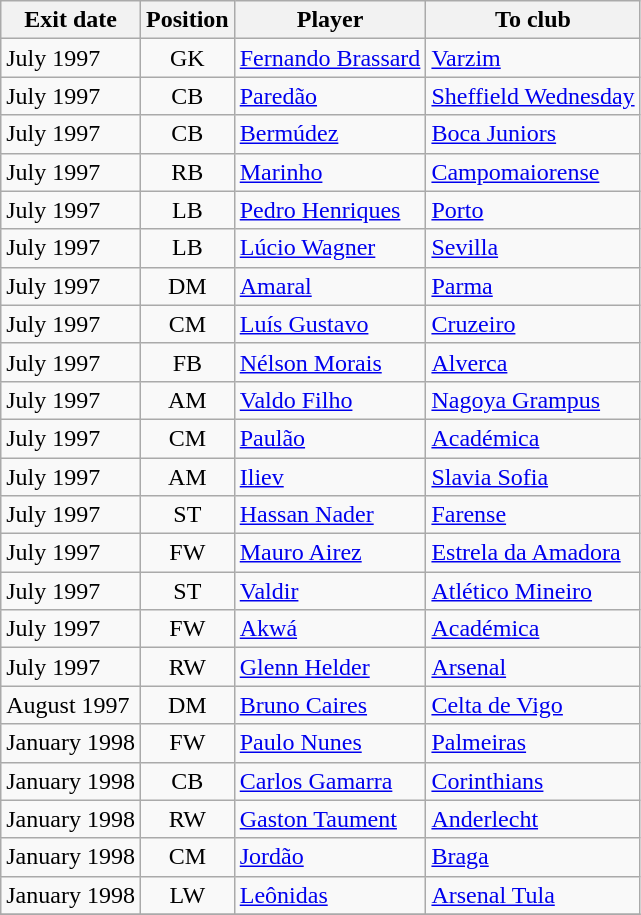<table class="wikitable">
<tr>
<th>Exit date</th>
<th>Position</th>
<th>Player</th>
<th>To club</th>
</tr>
<tr>
<td>July 1997</td>
<td style="text-align:center;">GK</td>
<td style="text-align:left;"><a href='#'>Fernando Brassard</a></td>
<td style="text-align:left;"><a href='#'>Varzim</a></td>
</tr>
<tr>
<td>July 1997</td>
<td style="text-align:center;">CB</td>
<td style="text-align:left;"><a href='#'>Paredão</a></td>
<td style="text-align:left;"><a href='#'>Sheffield Wednesday</a></td>
</tr>
<tr>
<td>July 1997</td>
<td style="text-align:center;">CB</td>
<td style="text-align:left;"><a href='#'>Bermúdez</a></td>
<td style="text-align:left;"><a href='#'>Boca Juniors</a></td>
</tr>
<tr>
<td>July 1997</td>
<td style="text-align:center;">RB</td>
<td style="text-align:left;"><a href='#'>Marinho</a></td>
<td style="text-align:left;"><a href='#'>Campomaiorense</a></td>
</tr>
<tr>
<td>July 1997</td>
<td style="text-align:center;">LB</td>
<td style="text-align:left;"><a href='#'>Pedro Henriques</a></td>
<td style="text-align:left;"><a href='#'>Porto</a></td>
</tr>
<tr>
<td>July 1997</td>
<td style="text-align:center;">LB</td>
<td style="text-align:left;"><a href='#'>Lúcio Wagner</a></td>
<td style="text-align:left;"><a href='#'>Sevilla</a></td>
</tr>
<tr>
<td>July 1997</td>
<td style="text-align:center;">DM</td>
<td style="text-align:left;"><a href='#'>Amaral</a></td>
<td style="text-align:left;"><a href='#'>Parma</a></td>
</tr>
<tr>
<td>July 1997</td>
<td style="text-align:center;">CM</td>
<td style="text-align:left;"><a href='#'>Luís Gustavo</a></td>
<td style="text-align:left;"><a href='#'>Cruzeiro</a></td>
</tr>
<tr>
<td>July 1997</td>
<td style="text-align:center;">FB</td>
<td style="text-align:left;"><a href='#'>Nélson Morais</a></td>
<td style="text-align:left;"><a href='#'>Alverca</a></td>
</tr>
<tr>
<td>July 1997</td>
<td style="text-align:center;">AM</td>
<td style="text-align:left;"><a href='#'>Valdo Filho</a></td>
<td style="text-align:left;"><a href='#'>Nagoya Grampus</a></td>
</tr>
<tr>
<td>July 1997</td>
<td style="text-align:center;">CM</td>
<td style="text-align:left;"><a href='#'>Paulão</a></td>
<td style="text-align:left;"><a href='#'>Académica</a></td>
</tr>
<tr>
<td>July 1997</td>
<td style="text-align:center;">AM</td>
<td style="text-align:left;"><a href='#'>Iliev</a></td>
<td style="text-align:left;"><a href='#'>Slavia Sofia</a></td>
</tr>
<tr>
<td>July 1997</td>
<td style="text-align:center;">ST</td>
<td style="text-align:left;"><a href='#'>Hassan Nader</a></td>
<td style="text-align:left;"><a href='#'>Farense</a></td>
</tr>
<tr>
<td>July 1997</td>
<td style="text-align:center;">FW</td>
<td style="text-align:left;"><a href='#'>Mauro Airez</a></td>
<td style="text-align:left;"><a href='#'>Estrela da Amadora</a></td>
</tr>
<tr>
<td>July 1997</td>
<td style="text-align:center;">ST</td>
<td style="text-align:left;"><a href='#'>Valdir</a></td>
<td style="text-align:left;"><a href='#'>Atlético Mineiro</a></td>
</tr>
<tr>
<td>July 1997</td>
<td style="text-align:center;">FW</td>
<td style="text-align:left;"><a href='#'>Akwá</a></td>
<td style="text-align:left;"><a href='#'>Académica</a></td>
</tr>
<tr>
<td>July 1997</td>
<td style="text-align:center;">RW</td>
<td style="text-align:left;"><a href='#'>Glenn Helder</a></td>
<td style="text-align:left;"><a href='#'>Arsenal</a></td>
</tr>
<tr>
<td>August 1997</td>
<td style="text-align:center;">DM</td>
<td style="text-align:left;"><a href='#'>Bruno Caires</a></td>
<td style="text-align:left;"><a href='#'>Celta de Vigo</a></td>
</tr>
<tr>
<td>January 1998</td>
<td style="text-align:center;">FW</td>
<td style="text-align:left;"><a href='#'>Paulo Nunes</a></td>
<td style="text-align:left;"><a href='#'>Palmeiras</a></td>
</tr>
<tr>
<td>January 1998</td>
<td style="text-align:center;">CB</td>
<td style="text-align:left;"><a href='#'>Carlos Gamarra</a></td>
<td style="text-align:left;"><a href='#'>Corinthians</a></td>
</tr>
<tr>
<td>January 1998</td>
<td style="text-align:center;">RW</td>
<td style="text-align:left;"><a href='#'>Gaston Taument</a></td>
<td style="text-align:left;"><a href='#'>Anderlecht</a></td>
</tr>
<tr>
<td>January 1998</td>
<td style="text-align:center;">CM</td>
<td style="text-align:left;"><a href='#'>Jordão</a></td>
<td style="text-align:left;"><a href='#'>Braga</a></td>
</tr>
<tr>
<td>January 1998</td>
<td style="text-align:center;">LW</td>
<td style="text-align:left;"><a href='#'>Leônidas</a></td>
<td style="text-align:left;"><a href='#'>Arsenal Tula</a></td>
</tr>
<tr>
</tr>
</table>
